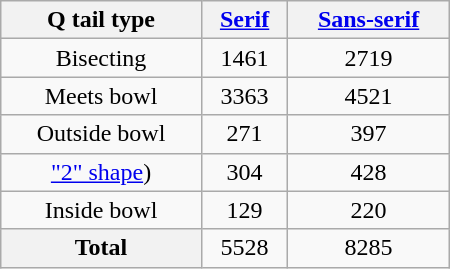<table class="wikitable sortable" style="text-align:center;width:300px">
<tr>
<th>Q tail type</th>
<th><a href='#'>Serif</a></th>
<th><a href='#'>Sans-serif</a></th>
</tr>
<tr>
<td>Bisecting</td>
<td>1461</td>
<td>2719</td>
</tr>
<tr>
<td>Meets bowl</td>
<td>3363</td>
<td>4521</td>
</tr>
<tr>
<td>Outside bowl</td>
<td>271</td>
<td>397</td>
</tr>
<tr>
<td><a href='#'>"2" shape</a>)</td>
<td>304</td>
<td>428</td>
</tr>
<tr>
<td>Inside bowl</td>
<td>129</td>
<td>220</td>
</tr>
<tr>
<th>Total</th>
<td>5528</td>
<td>8285</td>
</tr>
</table>
